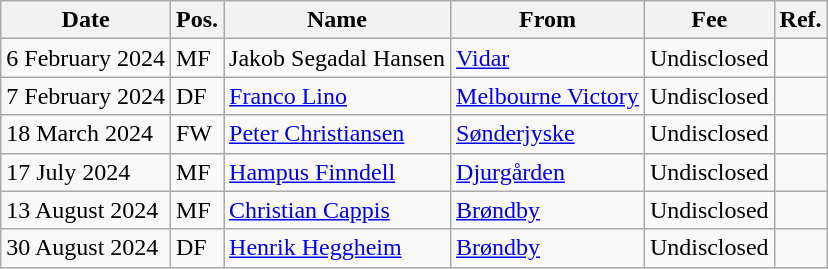<table class="wikitable">
<tr>
<th>Date</th>
<th>Pos.</th>
<th>Name</th>
<th>From</th>
<th>Fee</th>
<th>Ref.</th>
</tr>
<tr>
<td>6 February 2024</td>
<td>MF</td>
<td> Jakob Segadal Hansen</td>
<td><a href='#'>Vidar</a></td>
<td>Undisclosed</td>
<td></td>
</tr>
<tr>
<td>7 February 2024</td>
<td>DF</td>
<td> <a href='#'>Franco Lino</a></td>
<td> <a href='#'>Melbourne Victory</a></td>
<td>Undisclosed</td>
<td></td>
</tr>
<tr>
<td>18 March 2024</td>
<td>FW</td>
<td> <a href='#'>Peter Christiansen</a></td>
<td> <a href='#'>Sønderjyske</a></td>
<td>Undisclosed</td>
<td></td>
</tr>
<tr>
<td>17 July 2024</td>
<td>MF</td>
<td> <a href='#'>Hampus Finndell</a></td>
<td> <a href='#'>Djurgården</a></td>
<td>Undisclosed</td>
<td></td>
</tr>
<tr>
<td>13 August 2024</td>
<td>MF</td>
<td> <a href='#'>Christian Cappis</a></td>
<td> <a href='#'>Brøndby</a></td>
<td>Undisclosed</td>
<td></td>
</tr>
<tr>
<td>30 August 2024</td>
<td>DF</td>
<td> <a href='#'>Henrik Heggheim</a></td>
<td> <a href='#'>Brøndby</a></td>
<td>Undisclosed</td>
<td></td>
</tr>
</table>
